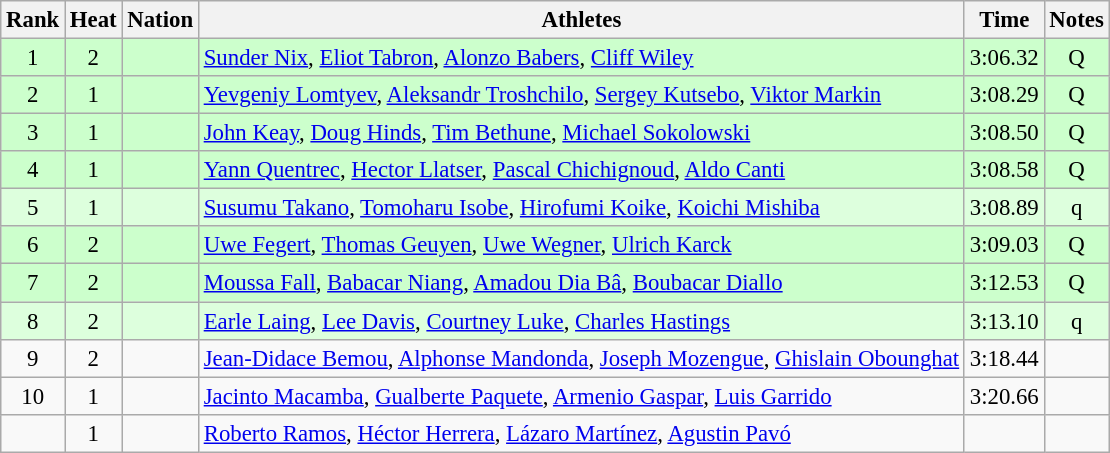<table class="wikitable sortable" style="text-align:center;font-size:95%">
<tr>
<th>Rank</th>
<th>Heat</th>
<th>Nation</th>
<th>Athletes</th>
<th>Time</th>
<th>Notes</th>
</tr>
<tr bgcolor=ccffcc>
<td>1</td>
<td>2</td>
<td align=left></td>
<td align=left><a href='#'>Sunder Nix</a>, <a href='#'>Eliot Tabron</a>, <a href='#'>Alonzo Babers</a>, <a href='#'>Cliff Wiley</a></td>
<td>3:06.32</td>
<td>Q</td>
</tr>
<tr bgcolor=ccffcc>
<td>2</td>
<td>1</td>
<td align=left></td>
<td align=left><a href='#'>Yevgeniy Lomtyev</a>, <a href='#'>Aleksandr Troshchilo</a>, <a href='#'>Sergey Kutsebo</a>, <a href='#'>Viktor Markin</a></td>
<td>3:08.29</td>
<td>Q</td>
</tr>
<tr bgcolor=ccffcc>
<td>3</td>
<td>1</td>
<td align=left></td>
<td align=left><a href='#'>John Keay</a>, <a href='#'>Doug Hinds</a>, <a href='#'>Tim Bethune</a>, <a href='#'>Michael Sokolowski</a></td>
<td>3:08.50</td>
<td>Q</td>
</tr>
<tr bgcolor=ccffcc>
<td>4</td>
<td>1</td>
<td align=left></td>
<td align=left><a href='#'>Yann Quentrec</a>, <a href='#'>Hector Llatser</a>, <a href='#'>Pascal Chichignoud</a>, <a href='#'>Aldo Canti</a></td>
<td>3:08.58</td>
<td>Q</td>
</tr>
<tr bgcolor=ddffdd>
<td>5</td>
<td>1</td>
<td align=left></td>
<td align=left><a href='#'>Susumu Takano</a>, <a href='#'>Tomoharu Isobe</a>, <a href='#'>Hirofumi Koike</a>, <a href='#'>Koichi Mishiba</a></td>
<td>3:08.89</td>
<td>q</td>
</tr>
<tr bgcolor=ccffcc>
<td>6</td>
<td>2</td>
<td align=left></td>
<td align=left><a href='#'>Uwe Fegert</a>, <a href='#'>Thomas Geuyen</a>, <a href='#'>Uwe Wegner</a>, <a href='#'>Ulrich Karck</a></td>
<td>3:09.03</td>
<td>Q</td>
</tr>
<tr bgcolor=ccffcc>
<td>7</td>
<td>2</td>
<td align=left></td>
<td align=left><a href='#'>Moussa Fall</a>, <a href='#'>Babacar Niang</a>, <a href='#'>Amadou Dia Bâ</a>, <a href='#'>Boubacar Diallo</a></td>
<td>3:12.53</td>
<td>Q</td>
</tr>
<tr bgcolor=ddffdd>
<td>8</td>
<td>2</td>
<td align=left></td>
<td align=left><a href='#'>Earle Laing</a>, <a href='#'>Lee Davis</a>, <a href='#'>Courtney Luke</a>, <a href='#'>Charles Hastings</a></td>
<td>3:13.10</td>
<td>q</td>
</tr>
<tr>
<td>9</td>
<td>2</td>
<td align=left></td>
<td align=left><a href='#'>Jean-Didace Bemou</a>, <a href='#'>Alphonse Mandonda</a>, <a href='#'>Joseph Mozengue</a>, <a href='#'>Ghislain Obounghat</a></td>
<td>3:18.44</td>
<td></td>
</tr>
<tr>
<td>10</td>
<td>1</td>
<td align=left></td>
<td align=left><a href='#'>Jacinto Macamba</a>, <a href='#'>Gualberte Paquete</a>, <a href='#'>Armenio Gaspar</a>, <a href='#'>Luis Garrido</a></td>
<td>3:20.66</td>
<td></td>
</tr>
<tr>
<td></td>
<td>1</td>
<td align=left></td>
<td align=left><a href='#'>Roberto Ramos</a>, <a href='#'>Héctor Herrera</a>, <a href='#'>Lázaro Martínez</a>, <a href='#'>Agustin Pavó</a></td>
<td></td>
<td></td>
</tr>
</table>
